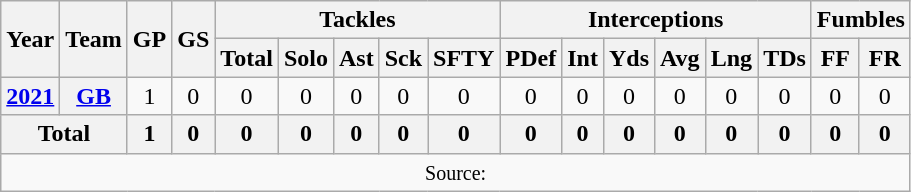<table class="wikitable" style="text-align: center;">
<tr>
<th rowspan=2>Year</th>
<th rowspan=2>Team</th>
<th rowspan=2>GP</th>
<th rowspan=2>GS</th>
<th colspan=5>Tackles</th>
<th colspan=6>Interceptions</th>
<th colspan=2>Fumbles</th>
</tr>
<tr>
<th>Total</th>
<th>Solo</th>
<th>Ast</th>
<th>Sck</th>
<th>SFTY</th>
<th>PDef</th>
<th>Int</th>
<th>Yds</th>
<th>Avg</th>
<th>Lng</th>
<th>TDs</th>
<th>FF</th>
<th>FR</th>
</tr>
<tr>
<th><a href='#'>2021</a></th>
<th><a href='#'>GB</a></th>
<td>1</td>
<td>0</td>
<td>0</td>
<td>0</td>
<td>0</td>
<td>0</td>
<td>0</td>
<td>0</td>
<td>0</td>
<td>0</td>
<td>0</td>
<td>0</td>
<td>0</td>
<td>0</td>
<td>0</td>
</tr>
<tr>
<th colspan="2">Total</th>
<th>1</th>
<th>0</th>
<th>0</th>
<th>0</th>
<th>0</th>
<th>0</th>
<th>0</th>
<th>0</th>
<th>0</th>
<th>0</th>
<th>0</th>
<th>0</th>
<th>0</th>
<th>0</th>
<th>0</th>
</tr>
<tr>
<td colspan="17"><small>Source: </small></td>
</tr>
</table>
